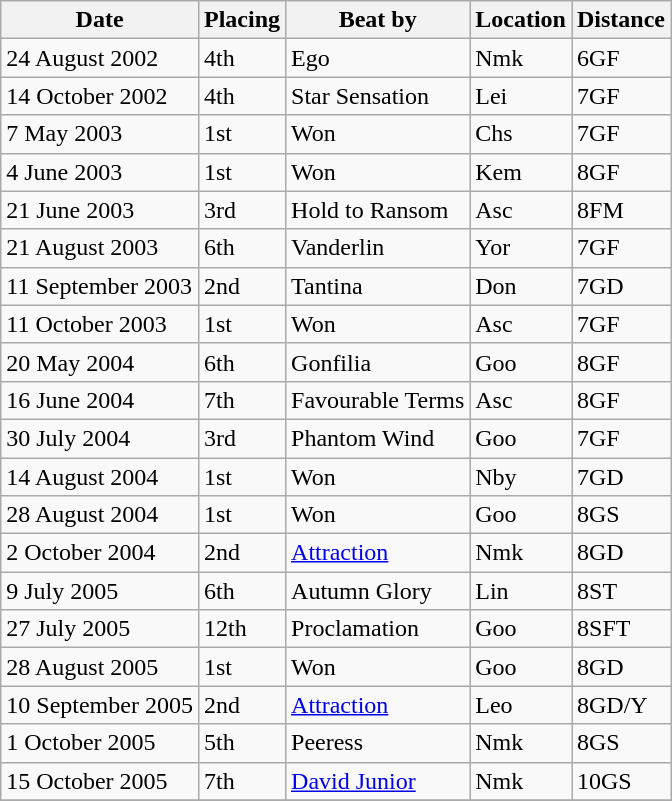<table class="wikitable">
<tr>
<th>Date</th>
<th>Placing</th>
<th>Beat by</th>
<th>Location</th>
<th>Distance</th>
</tr>
<tr>
<td>24 August 2002</td>
<td>4th</td>
<td>Ego</td>
<td>Nmk</td>
<td>6GF</td>
</tr>
<tr>
<td>14 October 2002</td>
<td>4th</td>
<td>Star Sensation</td>
<td>Lei</td>
<td>7GF</td>
</tr>
<tr>
<td>7 May 2003</td>
<td>1st</td>
<td>Won</td>
<td>Chs</td>
<td>7GF</td>
</tr>
<tr>
<td>4 June 2003</td>
<td>1st</td>
<td>Won</td>
<td>Kem</td>
<td>8GF</td>
</tr>
<tr>
<td>21 June 2003</td>
<td>3rd</td>
<td>Hold to Ransom</td>
<td>Asc</td>
<td>8FM</td>
</tr>
<tr>
<td>21 August 2003</td>
<td>6th</td>
<td>Vanderlin</td>
<td>Yor</td>
<td>7GF</td>
</tr>
<tr>
<td>11 September 2003</td>
<td>2nd</td>
<td>Tantina</td>
<td>Don</td>
<td>7GD</td>
</tr>
<tr>
<td>11 October 2003</td>
<td>1st</td>
<td>Won</td>
<td>Asc</td>
<td>7GF</td>
</tr>
<tr>
<td>20 May 2004</td>
<td>6th</td>
<td>Gonfilia</td>
<td>Goo</td>
<td>8GF</td>
</tr>
<tr>
<td>16 June 2004</td>
<td>7th</td>
<td>Favourable Terms</td>
<td>Asc</td>
<td>8GF</td>
</tr>
<tr>
<td>30 July 2004</td>
<td>3rd</td>
<td>Phantom Wind</td>
<td>Goo</td>
<td>7GF</td>
</tr>
<tr>
<td>14 August 2004</td>
<td>1st</td>
<td>Won</td>
<td>Nby</td>
<td>7GD</td>
</tr>
<tr>
<td>28 August 2004</td>
<td>1st</td>
<td>Won</td>
<td>Goo</td>
<td>8GS</td>
</tr>
<tr>
<td>2 October 2004</td>
<td>2nd</td>
<td><a href='#'>Attraction</a></td>
<td>Nmk</td>
<td>8GD</td>
</tr>
<tr>
<td>9 July 2005</td>
<td>6th</td>
<td>Autumn Glory</td>
<td>Lin</td>
<td>8ST</td>
</tr>
<tr>
<td>27 July 2005</td>
<td>12th</td>
<td>Proclamation</td>
<td>Goo</td>
<td>8SFT</td>
</tr>
<tr>
<td>28 August 2005</td>
<td>1st</td>
<td>Won</td>
<td>Goo</td>
<td>8GD</td>
</tr>
<tr>
<td>10 September 2005</td>
<td>2nd</td>
<td><a href='#'>Attraction</a></td>
<td>Leo</td>
<td>8GD/Y</td>
</tr>
<tr>
<td>1 October 2005</td>
<td>5th</td>
<td>Peeress</td>
<td>Nmk</td>
<td>8GS</td>
</tr>
<tr>
<td>15 October 2005</td>
<td>7th</td>
<td><a href='#'>David Junior</a></td>
<td>Nmk</td>
<td>10GS</td>
</tr>
<tr>
</tr>
</table>
